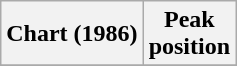<table class="wikitable sortable plainrowheaders" style="text-align:center">
<tr>
<th scope="col">Chart (1986)</th>
<th scope="col">Peak<br>position</th>
</tr>
<tr>
</tr>
</table>
